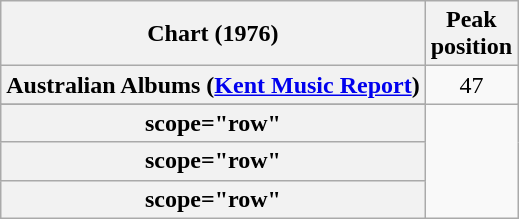<table class="wikitable sortable plainrowheaders" style="text-align:center;">
<tr>
<th scope="col">Chart (1976)</th>
<th scope="col">Peak<br>position</th>
</tr>
<tr>
<th scope="row">Australian Albums (<a href='#'>Kent Music Report</a>)</th>
<td>47</td>
</tr>
<tr>
</tr>
<tr>
</tr>
<tr>
<th>scope="row" </th>
</tr>
<tr>
<th>scope="row" </th>
</tr>
<tr>
<th>scope="row" </th>
</tr>
</table>
